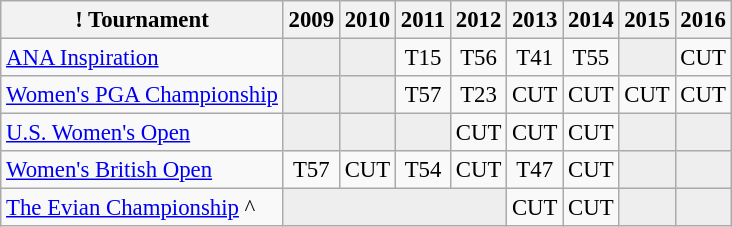<table class="wikitable" style="font-size:95%;text-align:center;">
<tr>
<th>! Tournament</th>
<th>2009</th>
<th>2010</th>
<th>2011</th>
<th>2012</th>
<th>2013</th>
<th>2014</th>
<th>2015</th>
<th>2016</th>
</tr>
<tr>
<td align=left><a href='#'>ANA Inspiration</a></td>
<td style="background:#eeeeee;"></td>
<td style="background:#eeeeee;"></td>
<td>T15</td>
<td>T56</td>
<td>T41</td>
<td>T55</td>
<td style="background:#eeeeee;"></td>
<td>CUT</td>
</tr>
<tr>
<td align=left><a href='#'>Women's PGA Championship</a></td>
<td style="background:#eeeeee;"></td>
<td style="background:#eeeeee;"></td>
<td>T57</td>
<td>T23</td>
<td>CUT</td>
<td>CUT</td>
<td>CUT</td>
<td>CUT</td>
</tr>
<tr>
<td align=left><a href='#'>U.S. Women's Open</a></td>
<td style="background:#eeeeee;"></td>
<td style="background:#eeeeee;"></td>
<td style="background:#eeeeee;"></td>
<td>CUT</td>
<td>CUT</td>
<td>CUT</td>
<td style="background:#eeeeee;"></td>
<td style="background:#eeeeee;"></td>
</tr>
<tr>
<td align=left><a href='#'>Women's British Open</a></td>
<td>T57</td>
<td>CUT</td>
<td>T54</td>
<td>CUT</td>
<td>T47</td>
<td>CUT</td>
<td style="background:#eeeeee;"></td>
<td style="background:#eeeeee;"></td>
</tr>
<tr>
<td align=left><a href='#'>The Evian Championship</a> ^</td>
<td style="background:#eeeeee;" colspan=4></td>
<td>CUT</td>
<td>CUT</td>
<td style="background:#eeeeee;"></td>
<td style="background:#eeeeee;"></td>
</tr>
</table>
